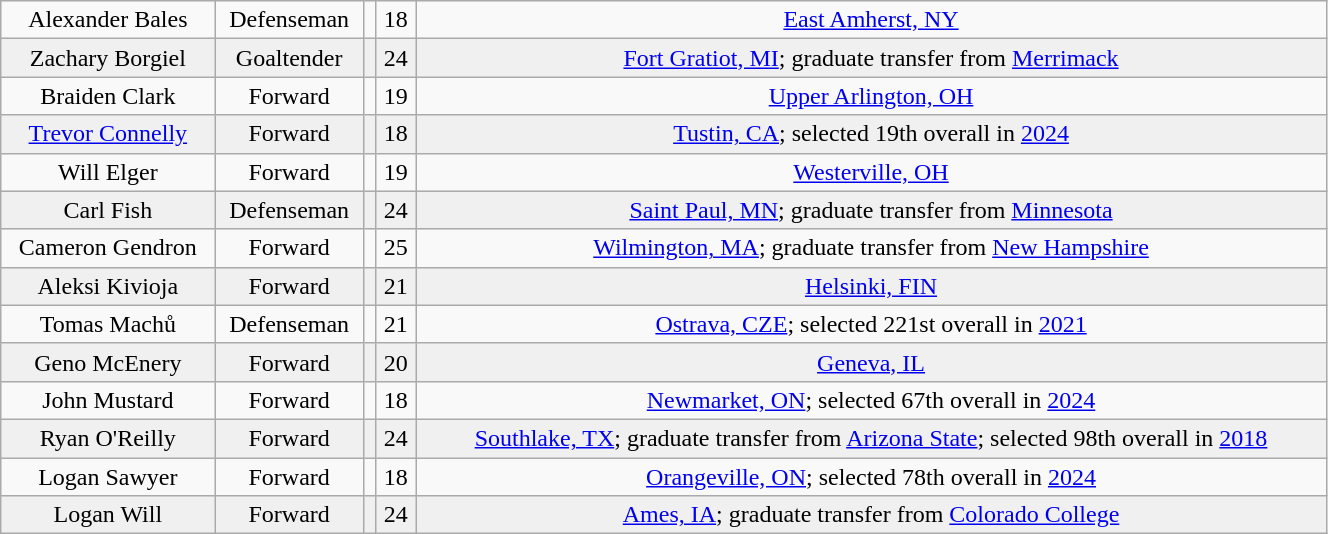<table class="wikitable" width="70%">
<tr align="center" bgcolor="">
<td>Alexander Bales</td>
<td>Defenseman</td>
<td></td>
<td>18</td>
<td><a href='#'>East Amherst, NY</a></td>
</tr>
<tr align="center" bgcolor="f0f0f0">
<td>Zachary Borgiel</td>
<td>Goaltender</td>
<td></td>
<td>24</td>
<td><a href='#'>Fort Gratiot, MI</a>; graduate transfer from <a href='#'>Merrimack</a></td>
</tr>
<tr align="center" bgcolor="">
<td>Braiden Clark</td>
<td>Forward</td>
<td></td>
<td>19</td>
<td><a href='#'>Upper Arlington, OH</a></td>
</tr>
<tr align="center" bgcolor="f0f0f0">
<td><a href='#'>Trevor Connelly</a></td>
<td>Forward</td>
<td></td>
<td>18</td>
<td><a href='#'>Tustin, CA</a>; selected 19th overall in <a href='#'>2024</a></td>
</tr>
<tr align="center" bgcolor="">
<td>Will Elger</td>
<td>Forward</td>
<td></td>
<td>19</td>
<td><a href='#'>Westerville, OH</a></td>
</tr>
<tr align="center" bgcolor="f0f0f0">
<td>Carl Fish</td>
<td>Defenseman</td>
<td></td>
<td>24</td>
<td><a href='#'>Saint Paul, MN</a>; graduate transfer from <a href='#'>Minnesota</a></td>
</tr>
<tr align="center" bgcolor="">
<td>Cameron Gendron</td>
<td>Forward</td>
<td></td>
<td>25</td>
<td><a href='#'>Wilmington, MA</a>; graduate transfer from <a href='#'>New Hampshire</a></td>
</tr>
<tr align="center" bgcolor="f0f0f0">
<td>Aleksi Kivioja</td>
<td>Forward</td>
<td></td>
<td>21</td>
<td><a href='#'>Helsinki, FIN</a></td>
</tr>
<tr align="center" bgcolor="">
<td>Tomas Machů</td>
<td>Defenseman</td>
<td></td>
<td>21</td>
<td><a href='#'>Ostrava, CZE</a>; selected 221st overall in <a href='#'>2021</a></td>
</tr>
<tr align="center" bgcolor="f0f0f0">
<td>Geno McEnery</td>
<td>Forward</td>
<td></td>
<td>20</td>
<td><a href='#'>Geneva, IL</a></td>
</tr>
<tr align="center" bgcolor="">
<td>John Mustard</td>
<td>Forward</td>
<td></td>
<td>18</td>
<td><a href='#'>Newmarket, ON</a>; selected 67th overall in <a href='#'>2024</a></td>
</tr>
<tr align="center" bgcolor="f0f0f0">
<td>Ryan O'Reilly</td>
<td>Forward</td>
<td></td>
<td>24</td>
<td><a href='#'>Southlake, TX</a>; graduate transfer from <a href='#'>Arizona State</a>; selected 98th overall in <a href='#'>2018</a></td>
</tr>
<tr align="center" bgcolor="">
<td>Logan Sawyer</td>
<td>Forward</td>
<td></td>
<td>18</td>
<td><a href='#'>Orangeville, ON</a>; selected 78th overall in <a href='#'>2024</a></td>
</tr>
<tr align="center" bgcolor="f0f0f0">
<td>Logan Will</td>
<td>Forward</td>
<td></td>
<td>24</td>
<td><a href='#'>Ames, IA</a>; graduate transfer from <a href='#'>Colorado College</a></td>
</tr>
</table>
